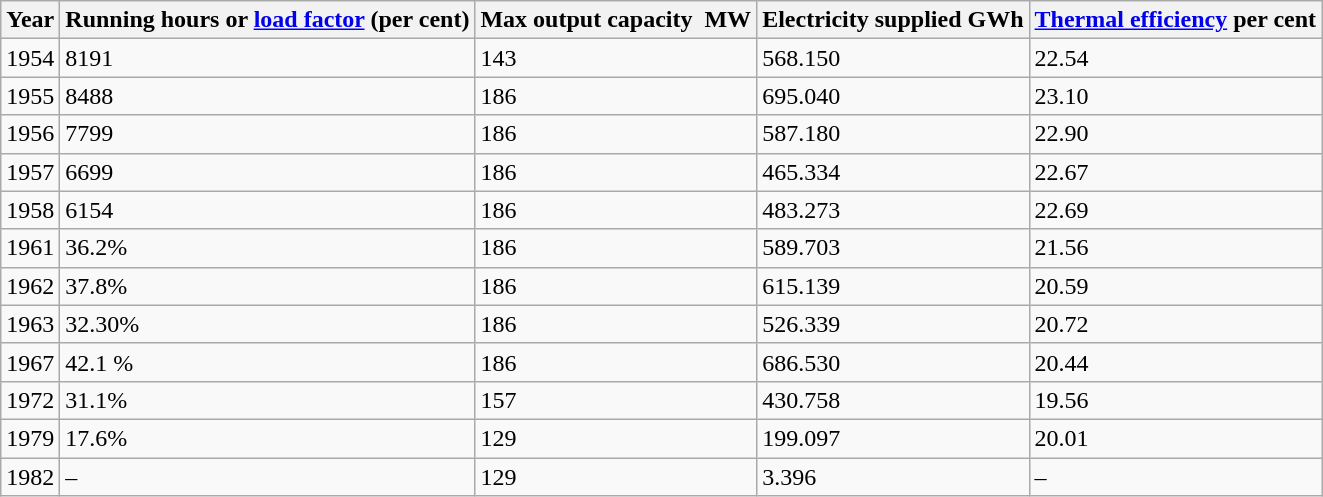<table class="wikitable">
<tr>
<th>Year</th>
<th>Running hours or <a href='#'>load factor</a> (per cent)</th>
<th>Max output capacity  MW</th>
<th>Electricity supplied GWh</th>
<th><a href='#'>Thermal efficiency</a> per cent</th>
</tr>
<tr>
<td>1954</td>
<td>8191</td>
<td>143</td>
<td>568.150</td>
<td>22.54</td>
</tr>
<tr>
<td>1955</td>
<td>8488</td>
<td>186</td>
<td>695.040</td>
<td>23.10</td>
</tr>
<tr>
<td>1956</td>
<td>7799</td>
<td>186</td>
<td>587.180</td>
<td>22.90</td>
</tr>
<tr>
<td>1957</td>
<td>6699</td>
<td>186</td>
<td>465.334</td>
<td>22.67</td>
</tr>
<tr>
<td>1958</td>
<td>6154</td>
<td>186</td>
<td>483.273</td>
<td>22.69</td>
</tr>
<tr>
<td>1961</td>
<td>36.2%</td>
<td>186</td>
<td>589.703</td>
<td>21.56</td>
</tr>
<tr>
<td>1962</td>
<td>37.8%</td>
<td>186</td>
<td>615.139</td>
<td>20.59</td>
</tr>
<tr>
<td>1963</td>
<td>32.30%</td>
<td>186</td>
<td>526.339</td>
<td>20.72</td>
</tr>
<tr>
<td>1967</td>
<td>42.1 %</td>
<td>186</td>
<td>686.530</td>
<td>20.44</td>
</tr>
<tr>
<td>1972</td>
<td>31.1%</td>
<td>157</td>
<td>430.758</td>
<td>19.56</td>
</tr>
<tr>
<td>1979</td>
<td>17.6%</td>
<td>129</td>
<td>199.097</td>
<td>20.01</td>
</tr>
<tr>
<td>1982</td>
<td>–</td>
<td>129</td>
<td>3.396</td>
<td>–</td>
</tr>
</table>
